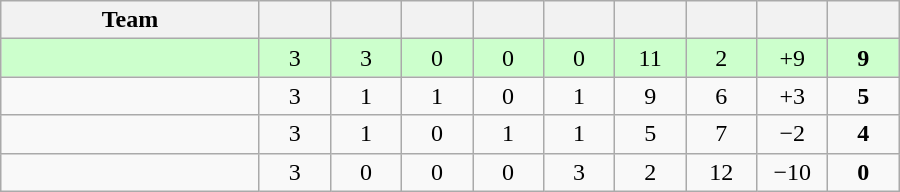<table class="wikitable" style="text-align:center;">
<tr>
<th width=165>Team</th>
<th width=40></th>
<th width=40></th>
<th width=40></th>
<th width=40></th>
<th width=40></th>
<th width=40></th>
<th width=40></th>
<th width=40></th>
<th width=40></th>
</tr>
<tr bgcolor=ccffcc>
<td style="text-align:left;"></td>
<td>3</td>
<td>3</td>
<td>0</td>
<td>0</td>
<td>0</td>
<td>11</td>
<td>2</td>
<td>+9</td>
<td><strong>9</strong></td>
</tr>
<tr>
<td style="text-align:left;"></td>
<td>3</td>
<td>1</td>
<td>1</td>
<td>0</td>
<td>1</td>
<td>9</td>
<td>6</td>
<td>+3</td>
<td><strong>5</strong></td>
</tr>
<tr>
<td style="text-align:left;"></td>
<td>3</td>
<td>1</td>
<td>0</td>
<td>1</td>
<td>1</td>
<td>5</td>
<td>7</td>
<td>−2</td>
<td><strong>4</strong></td>
</tr>
<tr>
<td style="text-align:left;"></td>
<td>3</td>
<td>0</td>
<td>0</td>
<td>0</td>
<td>3</td>
<td>2</td>
<td>12</td>
<td>−10</td>
<td><strong>0</strong></td>
</tr>
</table>
